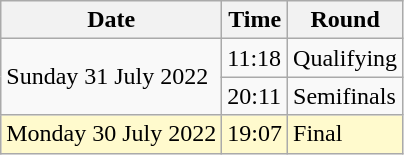<table class="wikitable">
<tr>
<th>Date</th>
<th>Time</th>
<th>Round</th>
</tr>
<tr>
<td rowspan=2>Sunday 31 July 2022</td>
<td>11:18</td>
<td>Qualifying</td>
</tr>
<tr>
<td>20:11</td>
<td>Semifinals</td>
</tr>
<tr>
<td style=background:lemonchiffon>Monday 30 July 2022</td>
<td style=background:lemonchiffon>19:07</td>
<td style=background:lemonchiffon>Final</td>
</tr>
</table>
